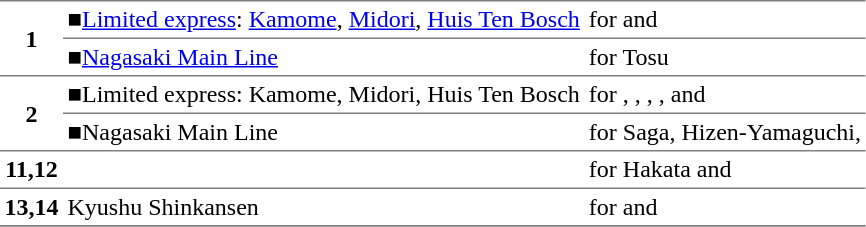<table border="1" cellspacing="0" cellpadding="3" frame="hsides" rules="rows" style="margin-top:.4em;">
<tr>
<th rowspan="2">1</th>
<td><span>■</span><a href='#'>Limited express</a>: <a href='#'>Kamome</a>, <a href='#'>Midori</a>, <a href='#'>Huis Ten Bosch</a></td>
<td>for  and </td>
</tr>
<tr>
<td><span>■</span><a href='#'>Nagasaki Main Line</a></td>
<td>for Tosu</td>
</tr>
<tr>
<th rowspan="2">2</th>
<td><span>■</span>Limited express: Kamome, Midori, Huis Ten Bosch</td>
<td>for , , , , and </td>
</tr>
<tr>
<td><span>■</span>Nagasaki Main Line</td>
<td>for Saga, Hizen-Yamaguchi, </td>
</tr>
<tr>
<th rowspan="1">11,12</th>
<td></td>
<td>for Hakata and </td>
</tr>
<tr>
<th rowspan="1">13,14</th>
<td> Kyushu Shinkansen</td>
<td>for  and </td>
</tr>
<tr>
</tr>
</table>
